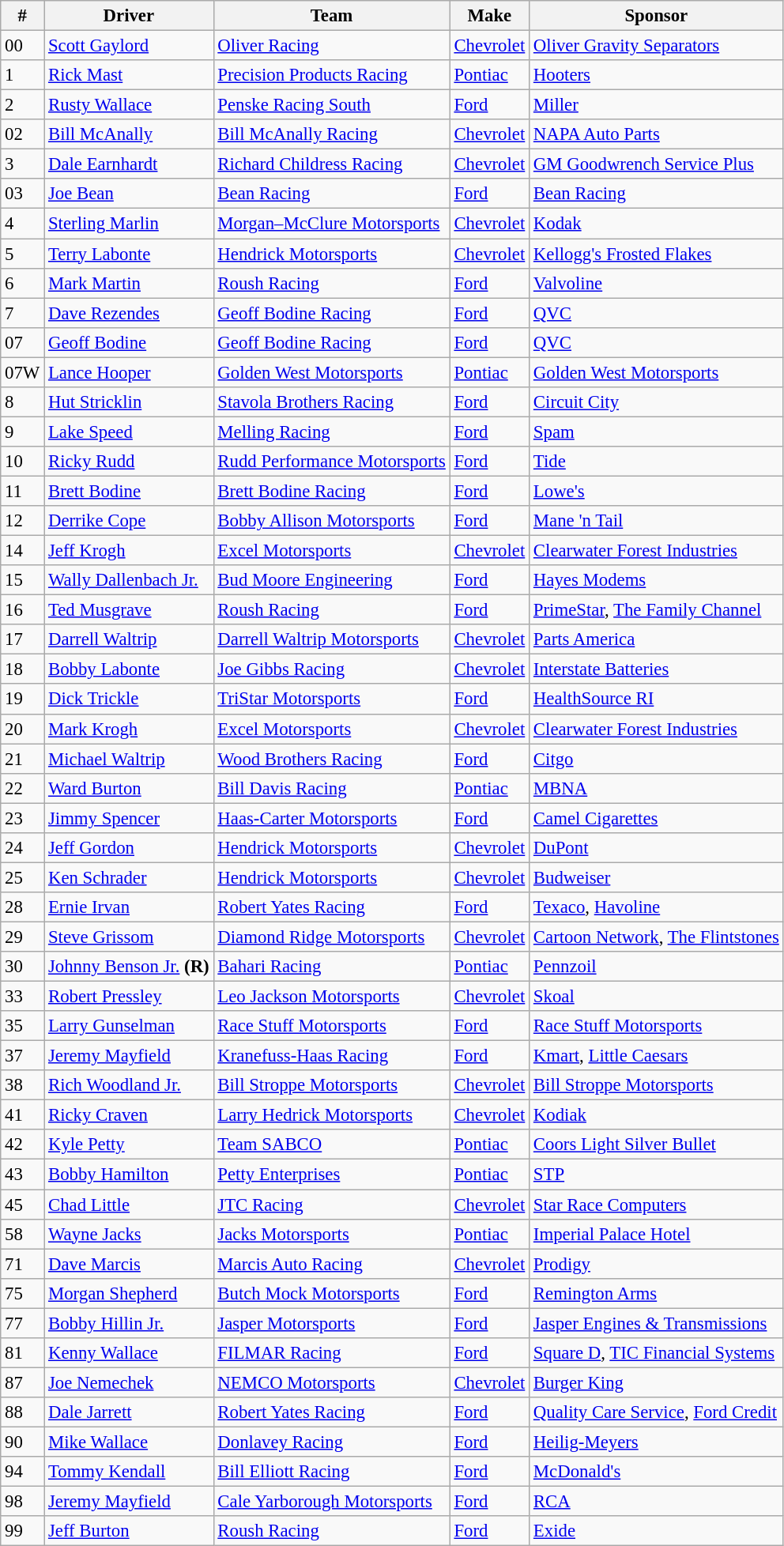<table class="wikitable" style="font-size:95%">
<tr>
<th>#</th>
<th>Driver</th>
<th>Team</th>
<th>Make</th>
<th>Sponsor</th>
</tr>
<tr>
<td>00</td>
<td><a href='#'>Scott Gaylord</a></td>
<td><a href='#'>Oliver Racing</a></td>
<td><a href='#'>Chevrolet</a></td>
<td><a href='#'>Oliver Gravity Separators</a></td>
</tr>
<tr>
<td>1</td>
<td><a href='#'>Rick Mast</a></td>
<td><a href='#'>Precision Products Racing</a></td>
<td><a href='#'>Pontiac</a></td>
<td><a href='#'>Hooters</a></td>
</tr>
<tr>
<td>2</td>
<td><a href='#'>Rusty Wallace</a></td>
<td><a href='#'>Penske Racing South</a></td>
<td><a href='#'>Ford</a></td>
<td><a href='#'>Miller</a></td>
</tr>
<tr>
<td>02</td>
<td><a href='#'>Bill McAnally</a></td>
<td><a href='#'>Bill McAnally Racing</a></td>
<td><a href='#'>Chevrolet</a></td>
<td><a href='#'>NAPA Auto Parts</a></td>
</tr>
<tr>
<td>3</td>
<td><a href='#'>Dale Earnhardt</a></td>
<td><a href='#'>Richard Childress Racing</a></td>
<td><a href='#'>Chevrolet</a></td>
<td><a href='#'>GM Goodwrench Service Plus</a></td>
</tr>
<tr>
<td>03</td>
<td><a href='#'>Joe Bean</a></td>
<td><a href='#'>Bean Racing</a></td>
<td><a href='#'>Ford</a></td>
<td><a href='#'>Bean Racing</a></td>
</tr>
<tr>
<td>4</td>
<td><a href='#'>Sterling Marlin</a></td>
<td><a href='#'>Morgan–McClure Motorsports</a></td>
<td><a href='#'>Chevrolet</a></td>
<td><a href='#'>Kodak</a></td>
</tr>
<tr>
<td>5</td>
<td><a href='#'>Terry Labonte</a></td>
<td><a href='#'>Hendrick Motorsports</a></td>
<td><a href='#'>Chevrolet</a></td>
<td><a href='#'>Kellogg's Frosted Flakes</a></td>
</tr>
<tr>
<td>6</td>
<td><a href='#'>Mark Martin</a></td>
<td><a href='#'>Roush Racing</a></td>
<td><a href='#'>Ford</a></td>
<td><a href='#'>Valvoline</a></td>
</tr>
<tr>
<td>7</td>
<td><a href='#'>Dave Rezendes</a></td>
<td><a href='#'>Geoff Bodine Racing</a></td>
<td><a href='#'>Ford</a></td>
<td><a href='#'>QVC</a></td>
</tr>
<tr>
<td>07</td>
<td><a href='#'>Geoff Bodine</a></td>
<td><a href='#'>Geoff Bodine Racing</a></td>
<td><a href='#'>Ford</a></td>
<td><a href='#'>QVC</a></td>
</tr>
<tr>
<td>07W</td>
<td><a href='#'>Lance Hooper</a></td>
<td><a href='#'>Golden West Motorsports</a></td>
<td><a href='#'>Pontiac</a></td>
<td><a href='#'>Golden West Motorsports</a></td>
</tr>
<tr>
<td>8</td>
<td><a href='#'>Hut Stricklin</a></td>
<td><a href='#'>Stavola Brothers Racing</a></td>
<td><a href='#'>Ford</a></td>
<td><a href='#'>Circuit City</a></td>
</tr>
<tr>
<td>9</td>
<td><a href='#'>Lake Speed</a></td>
<td><a href='#'>Melling Racing</a></td>
<td><a href='#'>Ford</a></td>
<td><a href='#'>Spam</a></td>
</tr>
<tr>
<td>10</td>
<td><a href='#'>Ricky Rudd</a></td>
<td><a href='#'>Rudd Performance Motorsports</a></td>
<td><a href='#'>Ford</a></td>
<td><a href='#'>Tide</a></td>
</tr>
<tr>
<td>11</td>
<td><a href='#'>Brett Bodine</a></td>
<td><a href='#'>Brett Bodine Racing</a></td>
<td><a href='#'>Ford</a></td>
<td><a href='#'>Lowe's</a></td>
</tr>
<tr>
<td>12</td>
<td><a href='#'>Derrike Cope</a></td>
<td><a href='#'>Bobby Allison Motorsports</a></td>
<td><a href='#'>Ford</a></td>
<td><a href='#'>Mane 'n Tail</a></td>
</tr>
<tr>
<td>14</td>
<td><a href='#'>Jeff Krogh</a></td>
<td><a href='#'>Excel Motorsports</a></td>
<td><a href='#'>Chevrolet</a></td>
<td><a href='#'>Clearwater Forest Industries</a></td>
</tr>
<tr>
<td>15</td>
<td><a href='#'>Wally Dallenbach Jr.</a></td>
<td><a href='#'>Bud Moore Engineering</a></td>
<td><a href='#'>Ford</a></td>
<td><a href='#'>Hayes Modems</a></td>
</tr>
<tr>
<td>16</td>
<td><a href='#'>Ted Musgrave</a></td>
<td><a href='#'>Roush Racing</a></td>
<td><a href='#'>Ford</a></td>
<td><a href='#'>PrimeStar</a>, <a href='#'>The Family Channel</a></td>
</tr>
<tr>
<td>17</td>
<td><a href='#'>Darrell Waltrip</a></td>
<td><a href='#'>Darrell Waltrip Motorsports</a></td>
<td><a href='#'>Chevrolet</a></td>
<td><a href='#'>Parts America</a></td>
</tr>
<tr>
<td>18</td>
<td><a href='#'>Bobby Labonte</a></td>
<td><a href='#'>Joe Gibbs Racing</a></td>
<td><a href='#'>Chevrolet</a></td>
<td><a href='#'>Interstate Batteries</a></td>
</tr>
<tr>
<td>19</td>
<td><a href='#'>Dick Trickle</a></td>
<td><a href='#'>TriStar Motorsports</a></td>
<td><a href='#'>Ford</a></td>
<td><a href='#'>HealthSource RI</a></td>
</tr>
<tr>
<td>20</td>
<td><a href='#'>Mark Krogh</a></td>
<td><a href='#'>Excel Motorsports</a></td>
<td><a href='#'>Chevrolet</a></td>
<td><a href='#'>Clearwater Forest Industries</a></td>
</tr>
<tr>
<td>21</td>
<td><a href='#'>Michael Waltrip</a></td>
<td><a href='#'>Wood Brothers Racing</a></td>
<td><a href='#'>Ford</a></td>
<td><a href='#'>Citgo</a></td>
</tr>
<tr>
<td>22</td>
<td><a href='#'>Ward Burton</a></td>
<td><a href='#'>Bill Davis Racing</a></td>
<td><a href='#'>Pontiac</a></td>
<td><a href='#'>MBNA</a></td>
</tr>
<tr>
<td>23</td>
<td><a href='#'>Jimmy Spencer</a></td>
<td><a href='#'>Haas-Carter Motorsports</a></td>
<td><a href='#'>Ford</a></td>
<td><a href='#'>Camel Cigarettes</a></td>
</tr>
<tr>
<td>24</td>
<td><a href='#'>Jeff Gordon</a></td>
<td><a href='#'>Hendrick Motorsports</a></td>
<td><a href='#'>Chevrolet</a></td>
<td><a href='#'>DuPont</a></td>
</tr>
<tr>
<td>25</td>
<td><a href='#'>Ken Schrader</a></td>
<td><a href='#'>Hendrick Motorsports</a></td>
<td><a href='#'>Chevrolet</a></td>
<td><a href='#'>Budweiser</a></td>
</tr>
<tr>
<td>28</td>
<td><a href='#'>Ernie Irvan</a></td>
<td><a href='#'>Robert Yates Racing</a></td>
<td><a href='#'>Ford</a></td>
<td><a href='#'>Texaco</a>, <a href='#'>Havoline</a></td>
</tr>
<tr>
<td>29</td>
<td><a href='#'>Steve Grissom</a></td>
<td><a href='#'>Diamond Ridge Motorsports</a></td>
<td><a href='#'>Chevrolet</a></td>
<td><a href='#'>Cartoon Network</a>, <a href='#'>The Flintstones</a></td>
</tr>
<tr>
<td>30</td>
<td><a href='#'>Johnny Benson Jr.</a> <strong>(R)</strong></td>
<td><a href='#'>Bahari Racing</a></td>
<td><a href='#'>Pontiac</a></td>
<td><a href='#'>Pennzoil</a></td>
</tr>
<tr>
<td>33</td>
<td><a href='#'>Robert Pressley</a></td>
<td><a href='#'>Leo Jackson Motorsports</a></td>
<td><a href='#'>Chevrolet</a></td>
<td><a href='#'>Skoal</a></td>
</tr>
<tr>
<td>35</td>
<td><a href='#'>Larry Gunselman</a></td>
<td><a href='#'>Race Stuff Motorsports</a></td>
<td><a href='#'>Ford</a></td>
<td><a href='#'>Race Stuff Motorsports</a></td>
</tr>
<tr>
<td>37</td>
<td><a href='#'>Jeremy Mayfield</a></td>
<td><a href='#'>Kranefuss-Haas Racing</a></td>
<td><a href='#'>Ford</a></td>
<td><a href='#'>Kmart</a>, <a href='#'>Little Caesars</a></td>
</tr>
<tr>
<td>38</td>
<td><a href='#'>Rich Woodland Jr.</a></td>
<td><a href='#'>Bill Stroppe Motorsports</a></td>
<td><a href='#'>Chevrolet</a></td>
<td><a href='#'>Bill Stroppe Motorsports</a></td>
</tr>
<tr>
<td>41</td>
<td><a href='#'>Ricky Craven</a></td>
<td><a href='#'>Larry Hedrick Motorsports</a></td>
<td><a href='#'>Chevrolet</a></td>
<td><a href='#'>Kodiak</a></td>
</tr>
<tr>
<td>42</td>
<td><a href='#'>Kyle Petty</a></td>
<td><a href='#'>Team SABCO</a></td>
<td><a href='#'>Pontiac</a></td>
<td><a href='#'>Coors Light Silver Bullet</a></td>
</tr>
<tr>
<td>43</td>
<td><a href='#'>Bobby Hamilton</a></td>
<td><a href='#'>Petty Enterprises</a></td>
<td><a href='#'>Pontiac</a></td>
<td><a href='#'>STP</a></td>
</tr>
<tr>
<td>45</td>
<td><a href='#'>Chad Little</a></td>
<td><a href='#'>JTC Racing</a></td>
<td><a href='#'>Chevrolet</a></td>
<td><a href='#'>Star Race Computers</a></td>
</tr>
<tr>
<td>58</td>
<td><a href='#'>Wayne Jacks</a></td>
<td><a href='#'>Jacks Motorsports</a></td>
<td><a href='#'>Pontiac</a></td>
<td><a href='#'>Imperial Palace Hotel</a></td>
</tr>
<tr>
<td>71</td>
<td><a href='#'>Dave Marcis</a></td>
<td><a href='#'>Marcis Auto Racing</a></td>
<td><a href='#'>Chevrolet</a></td>
<td><a href='#'>Prodigy</a></td>
</tr>
<tr>
<td>75</td>
<td><a href='#'>Morgan Shepherd</a></td>
<td><a href='#'>Butch Mock Motorsports</a></td>
<td><a href='#'>Ford</a></td>
<td><a href='#'>Remington Arms</a></td>
</tr>
<tr>
<td>77</td>
<td><a href='#'>Bobby Hillin Jr.</a></td>
<td><a href='#'>Jasper Motorsports</a></td>
<td><a href='#'>Ford</a></td>
<td><a href='#'>Jasper Engines & Transmissions</a></td>
</tr>
<tr>
<td>81</td>
<td><a href='#'>Kenny Wallace</a></td>
<td><a href='#'>FILMAR Racing</a></td>
<td><a href='#'>Ford</a></td>
<td><a href='#'>Square D</a>, <a href='#'>TIC Financial Systems</a></td>
</tr>
<tr>
<td>87</td>
<td><a href='#'>Joe Nemechek</a></td>
<td><a href='#'>NEMCO Motorsports</a></td>
<td><a href='#'>Chevrolet</a></td>
<td><a href='#'>Burger King</a></td>
</tr>
<tr>
<td>88</td>
<td><a href='#'>Dale Jarrett</a></td>
<td><a href='#'>Robert Yates Racing</a></td>
<td><a href='#'>Ford</a></td>
<td><a href='#'>Quality Care Service</a>, <a href='#'>Ford Credit</a></td>
</tr>
<tr>
<td>90</td>
<td><a href='#'>Mike Wallace</a></td>
<td><a href='#'>Donlavey Racing</a></td>
<td><a href='#'>Ford</a></td>
<td><a href='#'>Heilig-Meyers</a></td>
</tr>
<tr>
<td>94</td>
<td><a href='#'>Tommy Kendall</a></td>
<td><a href='#'>Bill Elliott Racing</a></td>
<td><a href='#'>Ford</a></td>
<td><a href='#'>McDonald's</a></td>
</tr>
<tr>
<td>98</td>
<td><a href='#'>Jeremy Mayfield</a></td>
<td><a href='#'>Cale Yarborough Motorsports</a></td>
<td><a href='#'>Ford</a></td>
<td><a href='#'>RCA</a></td>
</tr>
<tr>
<td>99</td>
<td><a href='#'>Jeff Burton</a></td>
<td><a href='#'>Roush Racing</a></td>
<td><a href='#'>Ford</a></td>
<td><a href='#'>Exide</a></td>
</tr>
</table>
